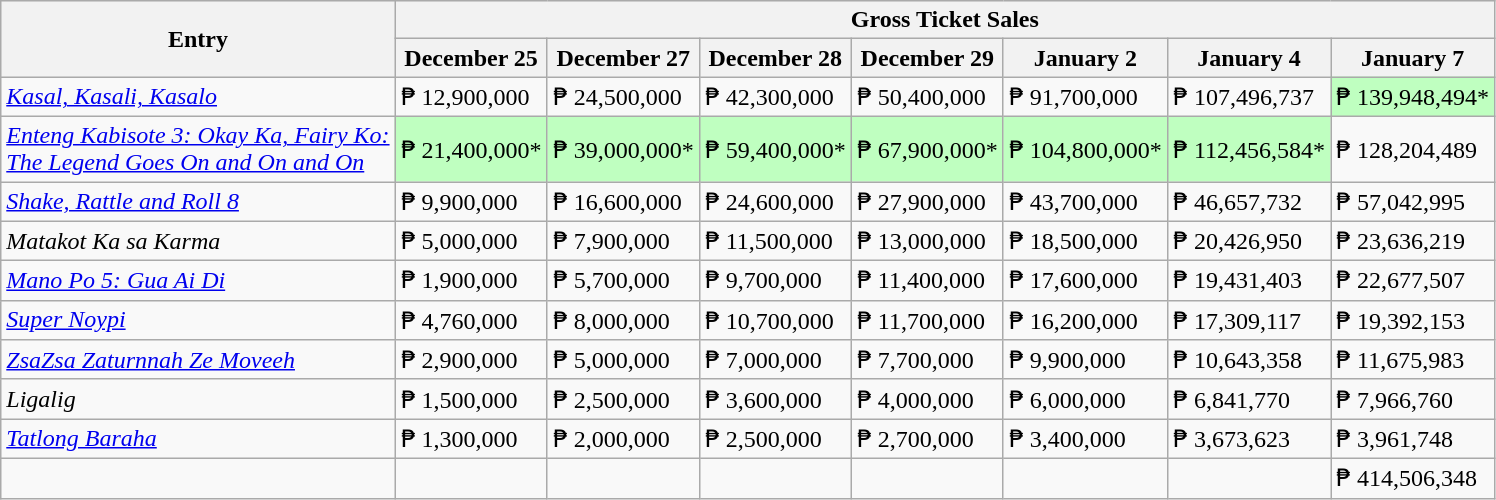<table class="wikitable sortable" style="text align: center">
<tr bgcolor="#efefef">
<th rowspan=2>Entry</th>
<th colspan=7>Gross Ticket Sales</th>
</tr>
<tr>
<th>December 25</th>
<th>December 27</th>
<th>December 28</th>
<th>December 29</th>
<th>January 2</th>
<th>January 4</th>
<th>January 7</th>
</tr>
<tr>
<td><em><a href='#'>Kasal, Kasali, Kasalo</a></em></td>
<td data-sort-value="2">₱ 12,900,000</td>
<td data-sort-value="2">₱ 24,500,000</td>
<td data-sort-value="2">₱ 42,300,000</td>
<td data-sort-value="2">₱ 50,400,000</td>
<td data-sort-value="2">₱ 91,700,000</td>
<td data-sort-value="2">₱ 107,496,737</td>
<td data-sort-value="1" style="background:#BFFFC0;">₱ 139,948,494*</td>
</tr>
<tr>
<td><em><a href='#'>Enteng Kabisote 3: Okay Ka, Fairy Ko:<br>The Legend Goes On and On and On</a></em></td>
<td data-sort-value="1" style="background:#BFFFC0;">₱ 21,400,000*</td>
<td data-sort-value="1" style="background:#BFFFC0;">₱ 39,000,000*</td>
<td data-sort-value="1" style="background:#BFFFC0;">₱ 59,400,000*</td>
<td data-sort-value="1" style="background:#BFFFC0;">₱ 67,900,000*</td>
<td data-sort-value="1" style="background:#BFFFC0;">₱ 104,800,000*</td>
<td data-sort-value="1" style="background:#BFFFC0;">₱ 112,456,584*</td>
<td data-sort-value="2">₱ 128,204,489</td>
</tr>
<tr>
<td><em><a href='#'>Shake, Rattle and Roll 8</a></em></td>
<td data-sort-value="3">₱ 9,900,000</td>
<td data-sort-value="3">₱ 16,600,000</td>
<td data-sort-value="3">₱ 24,600,000</td>
<td data-sort-value="3">₱ 27,900,000</td>
<td data-sort-value="3">₱ 43,700,000</td>
<td data-sort-value="3">₱ 46,657,732</td>
<td data-sort-value="3">₱ 57,042,995</td>
</tr>
<tr>
<td><em>Matakot Ka sa Karma</em></td>
<td data-sort-value="4">₱ 5,000,000</td>
<td data-sort-value="5">₱ 7,900,000</td>
<td data-sort-value="4">₱ 11,500,000</td>
<td data-sort-value="4">₱ 13,000,000</td>
<td data-sort-value="4">₱ 18,500,000</td>
<td data-sort-value="4">₱ 20,426,950</td>
<td data-sort-value="4">₱ 23,636,219</td>
</tr>
<tr>
<td><em><a href='#'>Mano Po 5: Gua Ai Di</a></em></td>
<td data-sort-value="7">₱ 1,900,000</td>
<td data-sort-value="6">₱ 5,700,000</td>
<td data-sort-value="6">₱ 9,700,000</td>
<td data-sort-value="6">₱ 11,400,000</td>
<td data-sort-value="5">₱ 17,600,000</td>
<td data-sort-value="5">₱ 19,431,403</td>
<td data-sort-value="5">₱ 22,677,507</td>
</tr>
<tr>
<td><em><a href='#'>Super Noypi</a></em></td>
<td data-sort-value="5">₱ 4,760,000</td>
<td data-sort-value="4">₱ 8,000,000</td>
<td data-sort-value="5">₱ 10,700,000</td>
<td data-sort-value="5">₱ 11,700,000</td>
<td data-sort-value="6">₱ 16,200,000</td>
<td data-sort-value="6">₱ 17,309,117</td>
<td data-sort-value="6">₱ 19,392,153</td>
</tr>
<tr>
<td><em><a href='#'>ZsaZsa Zaturnnah Ze Moveeh</a></em></td>
<td data-sort-value="6">₱ 2,900,000</td>
<td data-sort-value="7">₱ 5,000,000</td>
<td data-sort-value="7">₱ 7,000,000</td>
<td data-sort-value="7">₱ 7,700,000</td>
<td data-sort-value="7">₱ 9,900,000</td>
<td data-sort-value="7">₱ 10,643,358</td>
<td data-sort-value="7">₱ 11,675,983</td>
</tr>
<tr>
<td><em>Ligalig</em></td>
<td data-sort-value="8">₱ 1,500,000</td>
<td data-sort-value="8">₱ 2,500,000</td>
<td data-sort-value="8">₱ 3,600,000</td>
<td data-sort-value="8">₱ 4,000,000</td>
<td data-sort-value="8">₱ 6,000,000</td>
<td data-sort-value="8">₱ 6,841,770</td>
<td data-sort-value="8">₱ 7,966,760</td>
</tr>
<tr>
<td><em><a href='#'>Tatlong Baraha</a></em></td>
<td data-sort-value="9">₱ 1,300,000</td>
<td data-sort-value="9">₱ 2,000,000</td>
<td data-sort-value="9">₱ 2,500,000</td>
<td data-sort-value="9">₱ 2,700,000</td>
<td data-sort-value="9">₱ 3,400,000</td>
<td data-sort-value="9">₱ 3,673,623</td>
<td data-sort-value="9">₱ 3,961,748</td>
</tr>
<tr>
<td></td>
<td></td>
<td></td>
<td></td>
<td></td>
<td></td>
<td><strong></strong></td>
<td>₱ 414,506,348</td>
</tr>
</table>
